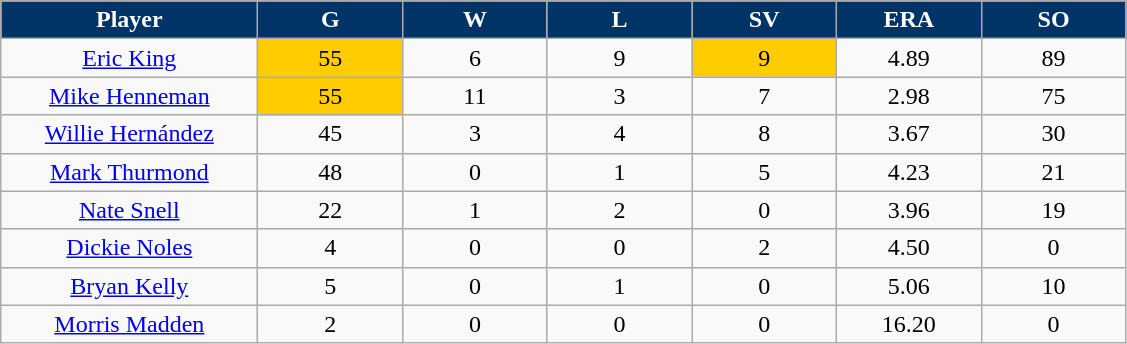<table class="wikitable sortable">
<tr>
<th style="background:#003366;color:white;" width="16%">Player</th>
<th style="background:#003366;color:white;" width="9%">G</th>
<th style="background:#003366;color:white;" width="9%">W</th>
<th style="background:#003366;color:white;" width="9%">L</th>
<th style="background:#003366;color:white;" width="9%">SV</th>
<th style="background:#003366;color:white;" width="9%">ERA</th>
<th style="background:#003366;color:white;" width="9%">SO</th>
</tr>
<tr align="center">
<td><a href='#'>Eric King</a></td>
<td bgcolor="#FFCC00">55</td>
<td>6</td>
<td>9</td>
<td bgcolor="#FFCC00">9</td>
<td>4.89</td>
<td>89</td>
</tr>
<tr align=center>
<td><a href='#'>Mike Henneman</a></td>
<td bgcolor="#FFCC00">55</td>
<td>11</td>
<td>3</td>
<td>7</td>
<td>2.98</td>
<td>75</td>
</tr>
<tr align="center">
<td><a href='#'>Willie Hernández</a></td>
<td>45</td>
<td>3</td>
<td>4</td>
<td>8</td>
<td>3.67</td>
<td>30</td>
</tr>
<tr align="center">
<td><a href='#'>Mark Thurmond</a></td>
<td>48</td>
<td>0</td>
<td>1</td>
<td>5</td>
<td>4.23</td>
<td>21</td>
</tr>
<tr align=center>
<td><a href='#'>Nate Snell</a></td>
<td>22</td>
<td>1</td>
<td>2</td>
<td>0</td>
<td>3.96</td>
<td>19</td>
</tr>
<tr align="center">
<td><a href='#'>Dickie Noles</a></td>
<td>4</td>
<td>0</td>
<td>0</td>
<td>2</td>
<td>4.50</td>
<td>0</td>
</tr>
<tr align="center">
<td><a href='#'>Bryan Kelly</a></td>
<td>5</td>
<td>0</td>
<td>1</td>
<td>0</td>
<td>5.06</td>
<td>10</td>
</tr>
<tr align="center">
<td><a href='#'>Morris Madden</a></td>
<td>2</td>
<td>0</td>
<td>0</td>
<td>0</td>
<td>16.20</td>
<td>0</td>
</tr>
</table>
